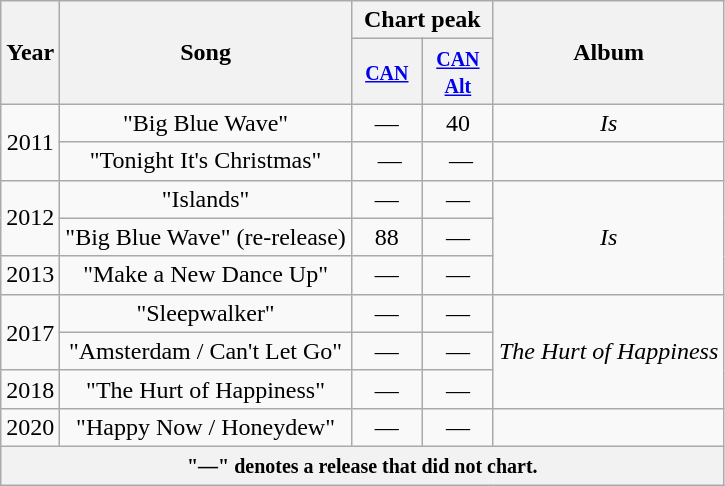<table class="wikitable" style="text-align:center;">
<tr>
<th rowspan="2">Year</th>
<th rowspan="2">Song</th>
<th colspan="2">Chart peak</th>
<th rowspan="2">Album</th>
</tr>
<tr>
<th style="width:40px;"><small><a href='#'>CAN</a><br></small></th>
<th style="width:40px;"><small><a href='#'>CAN<br>Alt</a></small><br></th>
</tr>
<tr>
<td rowspan="2">2011</td>
<td>"Big Blue Wave"</td>
<td>—</td>
<td>40</td>
<td><em>Is</em></td>
</tr>
<tr>
<td>"Tonight It's Christmas"</td>
<td> —</td>
<td> —</td>
<td></td>
</tr>
<tr>
<td rowspan="2">2012</td>
<td>"Islands"</td>
<td>—</td>
<td>—</td>
<td rowspan="3"><em>Is</em></td>
</tr>
<tr>
<td>"Big Blue Wave" (re-release)</td>
<td>88</td>
<td>—</td>
</tr>
<tr>
<td>2013</td>
<td>"Make a New Dance Up"</td>
<td>—</td>
<td>—</td>
</tr>
<tr>
<td rowspan="2">2017</td>
<td>"Sleepwalker"</td>
<td>—</td>
<td>—</td>
<td rowspan="3"><em>The Hurt of Happiness</em></td>
</tr>
<tr>
<td>"Amsterdam / Can't Let Go"</td>
<td>—</td>
<td>—</td>
</tr>
<tr>
<td>2018</td>
<td>"The Hurt of Happiness"</td>
<td>—</td>
<td>—</td>
</tr>
<tr>
<td>2020</td>
<td>"Happy Now / Honeydew"</td>
<td>—</td>
<td>—</td>
<td></td>
</tr>
<tr>
<th colspan="5"><small>"—" denotes a release that did not chart.</small></th>
</tr>
</table>
